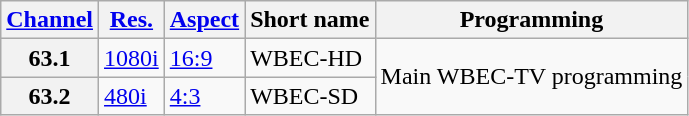<table class="wikitable">
<tr>
<th scope = "col"><a href='#'>Channel</a></th>
<th scope = "col"><a href='#'>Res.</a></th>
<th scope = "col"><a href='#'>Aspect</a></th>
<th scope = "col">Short name</th>
<th scope = "col">Programming</th>
</tr>
<tr>
<th scope = "row">63.1</th>
<td><a href='#'>1080i</a></td>
<td><a href='#'>16:9</a></td>
<td>WBEC-HD</td>
<td rowspan=2>Main WBEC-TV programming</td>
</tr>
<tr>
<th scope = "row">63.2</th>
<td><a href='#'>480i</a></td>
<td><a href='#'>4:3</a></td>
<td>WBEC-SD</td>
</tr>
</table>
